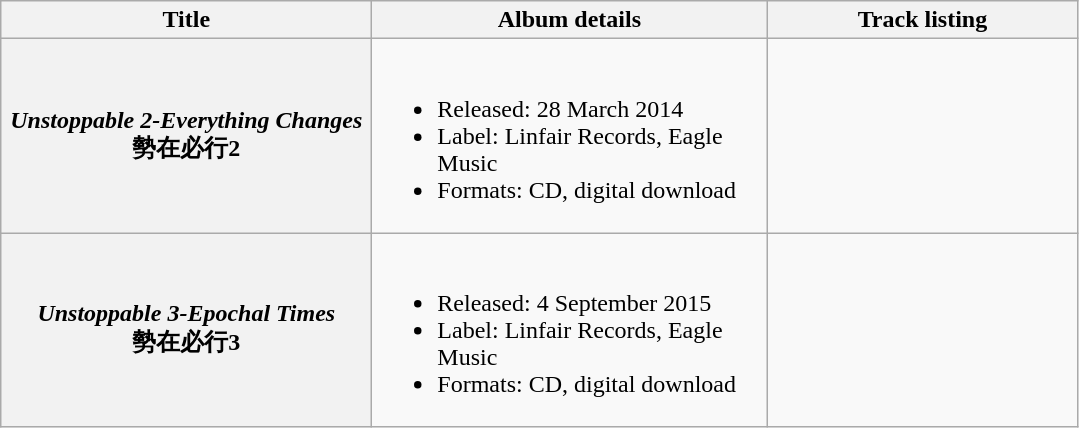<table class="wikitable plainrowheaders" style="text-align:center;">
<tr>
<th style="width:15em;">Title</th>
<th style="width:16em;">Album details</th>
<th style="width:200px;">Track listing</th>
</tr>
<tr>
<th scope="row"><em>Unstoppable 2-Everything Changes</em> <br>勢在必行2</th>
<td align="left"><br><ul><li>Released: 28 March 2014</li><li>Label: Linfair Records, Eagle Music</li><li>Formats: CD, digital download</li></ul></td>
<td align="center"></td>
</tr>
<tr>
<th scope="row"><em>Unstoppable 3-Epochal Times</em> <br>勢在必行3</th>
<td align="left"><br><ul><li>Released: 4 September 2015</li><li>Label: Linfair Records, Eagle Music</li><li>Formats: CD, digital download</li></ul></td>
<td align="center"></td>
</tr>
</table>
